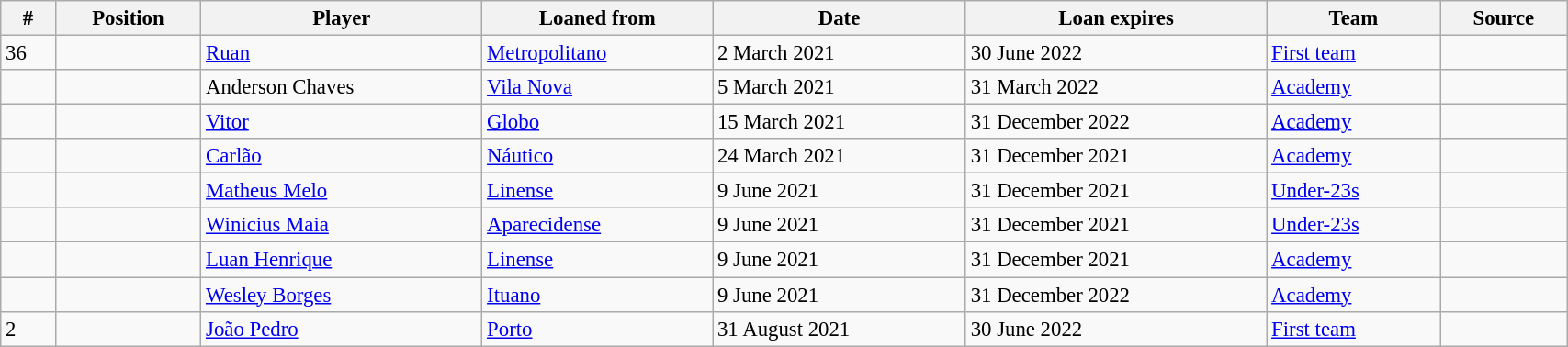<table class="wikitable sortable" style="width:90%; text-align:center; font-size:95%; text-align:left;">
<tr>
<th><strong>#</strong></th>
<th><strong>Position </strong></th>
<th><strong>Player </strong></th>
<th><strong>Loaned from</strong></th>
<th><strong>Date </strong></th>
<th><strong>Loan expires </strong></th>
<th><strong>Team</strong></th>
<th><strong>Source</strong></th>
</tr>
<tr>
<td>36</td>
<td></td>
<td> <a href='#'>Ruan</a></td>
<td> <a href='#'>Metropolitano</a></td>
<td>2 March 2021</td>
<td>30 June 2022</td>
<td><a href='#'>First team</a></td>
<td></td>
</tr>
<tr>
<td></td>
<td></td>
<td> Anderson Chaves</td>
<td> <a href='#'>Vila Nova</a></td>
<td>5 March 2021</td>
<td>31 March 2022</td>
<td><a href='#'>Academy</a></td>
<td></td>
</tr>
<tr>
<td></td>
<td></td>
<td> <a href='#'>Vitor</a></td>
<td> <a href='#'>Globo</a></td>
<td>15 March 2021</td>
<td>31 December 2022</td>
<td><a href='#'>Academy</a></td>
<td></td>
</tr>
<tr>
<td></td>
<td></td>
<td> <a href='#'>Carlão</a></td>
<td> <a href='#'>Náutico</a></td>
<td>24 March 2021</td>
<td>31 December 2021 </td>
<td><a href='#'>Academy</a></td>
<td></td>
</tr>
<tr>
<td></td>
<td></td>
<td> <a href='#'>Matheus Melo</a></td>
<td> <a href='#'>Linense</a></td>
<td>9 June 2021</td>
<td>31 December 2021</td>
<td><a href='#'>Under-23s</a></td>
<td></td>
</tr>
<tr>
<td></td>
<td></td>
<td> <a href='#'>Winicius Maia</a></td>
<td> <a href='#'>Aparecidense</a></td>
<td>9 June 2021</td>
<td>31 December 2021</td>
<td><a href='#'>Under-23s</a></td>
<td></td>
</tr>
<tr>
<td></td>
<td></td>
<td> <a href='#'>Luan Henrique</a></td>
<td> <a href='#'>Linense</a></td>
<td>9 June 2021</td>
<td>31 December 2021</td>
<td><a href='#'>Academy</a></td>
<td></td>
</tr>
<tr>
<td></td>
<td></td>
<td> <a href='#'>Wesley Borges</a></td>
<td> <a href='#'>Ituano</a></td>
<td>9 June 2021</td>
<td>31 December 2022</td>
<td><a href='#'>Academy</a></td>
<td></td>
</tr>
<tr>
<td>2</td>
<td></td>
<td> <a href='#'>João Pedro</a></td>
<td> <a href='#'>Porto</a></td>
<td>31 August 2021</td>
<td>30 June 2022</td>
<td><a href='#'>First team</a></td>
<td></td>
</tr>
</table>
